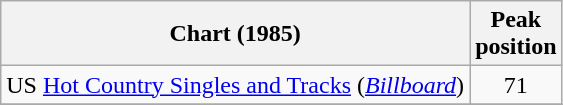<table class="wikitable sortable">
<tr>
<th align="left">Chart (1985)</th>
<th align="center">Peak<br>position</th>
</tr>
<tr>
<td align="left">US <a href='#'>Hot Country Singles and Tracks</a> (<em><a href='#'>Billboard</a></em>)</td>
<td align="center">71</td>
</tr>
<tr>
</tr>
</table>
